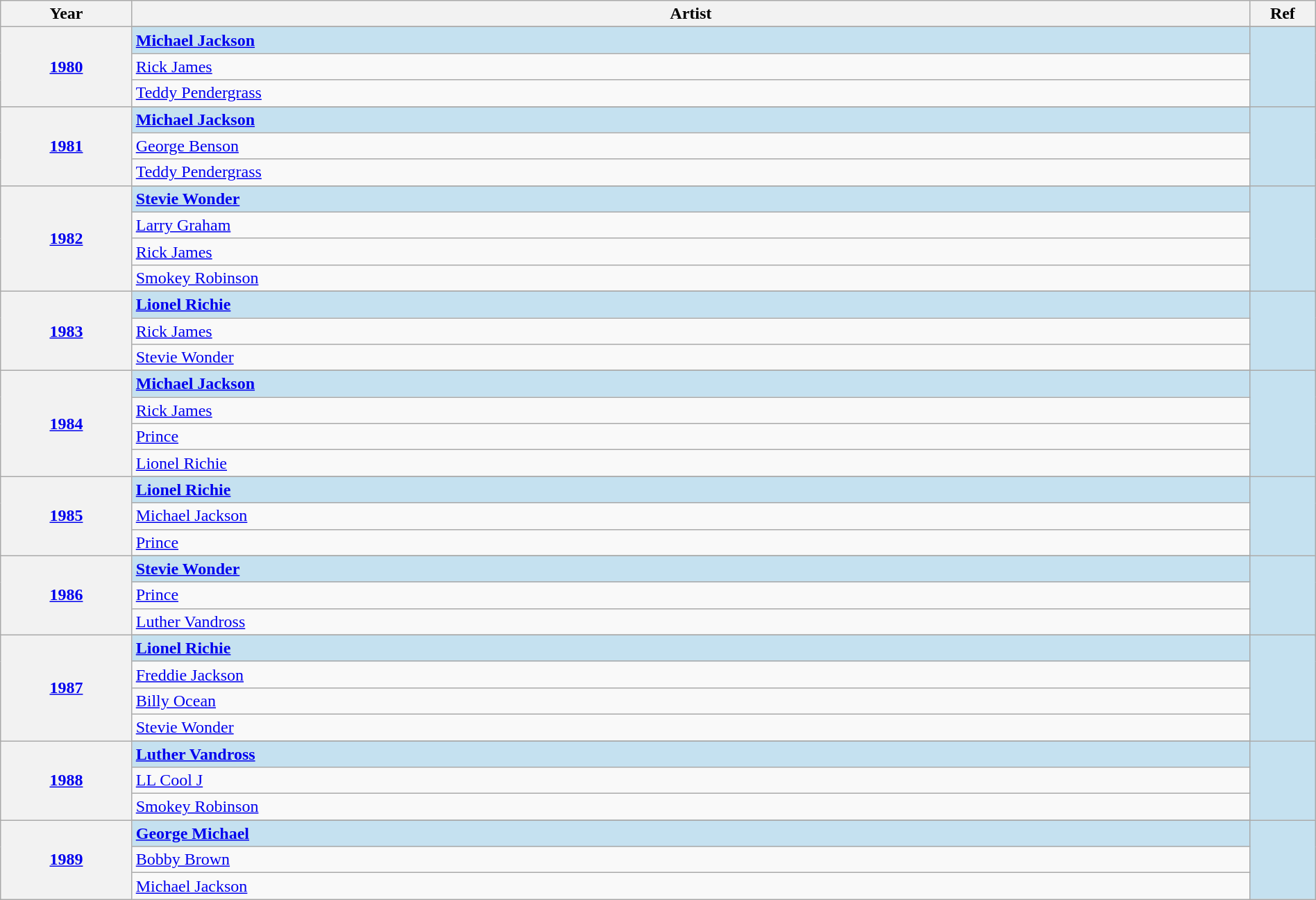<table class="wikitable" width="100%">
<tr>
<th width="10%">Year</th>
<th width="85%">Artist</th>
<th width="5%">Ref</th>
</tr>
<tr>
<th rowspan="4" align="center"><a href='#'>1980<br></a></th>
</tr>
<tr style="background:#c5e1f0">
<td><strong><a href='#'>Michael Jackson</a></strong></td>
<td rowspan="4" align="center"></td>
</tr>
<tr>
<td><a href='#'>Rick James</a></td>
</tr>
<tr>
<td><a href='#'>Teddy Pendergrass</a></td>
</tr>
<tr>
<th rowspan="4" align="center"><a href='#'>1981<br></a></th>
</tr>
<tr style="background:#c5e1f0">
<td><strong><a href='#'>Michael Jackson</a></strong></td>
<td rowspan="4" align="center"></td>
</tr>
<tr>
<td><a href='#'>George Benson</a></td>
</tr>
<tr>
<td><a href='#'>Teddy Pendergrass</a></td>
</tr>
<tr>
<th rowspan="5" align="center"><a href='#'>1982<br></a></th>
</tr>
<tr style="background:#c5e1f0">
<td><strong><a href='#'>Stevie Wonder</a></strong></td>
<td rowspan="5" align="center"></td>
</tr>
<tr>
<td><a href='#'>Larry Graham</a></td>
</tr>
<tr>
<td><a href='#'>Rick James</a></td>
</tr>
<tr>
<td><a href='#'>Smokey Robinson</a></td>
</tr>
<tr>
<th rowspan="4" align="center"><a href='#'>1983<br></a></th>
</tr>
<tr style="background:#c5e1f0">
<td><strong><a href='#'>Lionel Richie</a></strong></td>
<td rowspan="4" align="center"></td>
</tr>
<tr>
<td><a href='#'>Rick James</a></td>
</tr>
<tr>
<td><a href='#'>Stevie Wonder</a></td>
</tr>
<tr>
<th rowspan="5" align="center"><a href='#'>1984<br></a></th>
</tr>
<tr style="background:#c5e1f0">
<td><strong><a href='#'>Michael Jackson</a></strong></td>
<td rowspan="5" align="center"></td>
</tr>
<tr>
<td><a href='#'>Rick James</a></td>
</tr>
<tr>
<td><a href='#'>Prince</a></td>
</tr>
<tr>
<td><a href='#'>Lionel Richie</a></td>
</tr>
<tr>
<th rowspan="4" align="center"><a href='#'>1985<br></a></th>
</tr>
<tr style="background:#c5e1f0">
<td><strong><a href='#'>Lionel Richie</a></strong></td>
<td rowspan="4" align="center"></td>
</tr>
<tr>
<td><a href='#'>Michael Jackson</a></td>
</tr>
<tr>
<td><a href='#'>Prince</a></td>
</tr>
<tr>
<th rowspan="4" align="center"><a href='#'>1986<br></a></th>
</tr>
<tr style="background:#c5e1f0">
<td><strong><a href='#'>Stevie Wonder</a></strong></td>
<td rowspan="4" align="center"></td>
</tr>
<tr>
<td><a href='#'>Prince</a></td>
</tr>
<tr>
<td><a href='#'>Luther Vandross</a></td>
</tr>
<tr>
<th rowspan="5" align="center"><a href='#'>1987<br></a></th>
</tr>
<tr style="background:#c5e1f0">
<td><strong><a href='#'>Lionel Richie</a></strong></td>
<td rowspan="5" align="center"></td>
</tr>
<tr>
<td><a href='#'>Freddie Jackson</a></td>
</tr>
<tr>
<td><a href='#'>Billy Ocean</a></td>
</tr>
<tr>
<td><a href='#'>Stevie Wonder</a></td>
</tr>
<tr>
<th rowspan="4" align="center"><a href='#'>1988<br></a></th>
</tr>
<tr style="background:#c5e1f0">
<td><strong><a href='#'>Luther Vandross</a></strong></td>
<td rowspan="4" align="center"></td>
</tr>
<tr>
<td><a href='#'>LL Cool J</a></td>
</tr>
<tr>
<td><a href='#'>Smokey Robinson</a></td>
</tr>
<tr>
<th rowspan="4" align="center"><a href='#'>1989<br></a></th>
</tr>
<tr style="background:#c5e1f0">
<td><strong><a href='#'>George Michael</a></strong></td>
<td rowspan="4" align="center"></td>
</tr>
<tr>
<td><a href='#'>Bobby Brown</a></td>
</tr>
<tr>
<td><a href='#'>Michael Jackson</a></td>
</tr>
</table>
